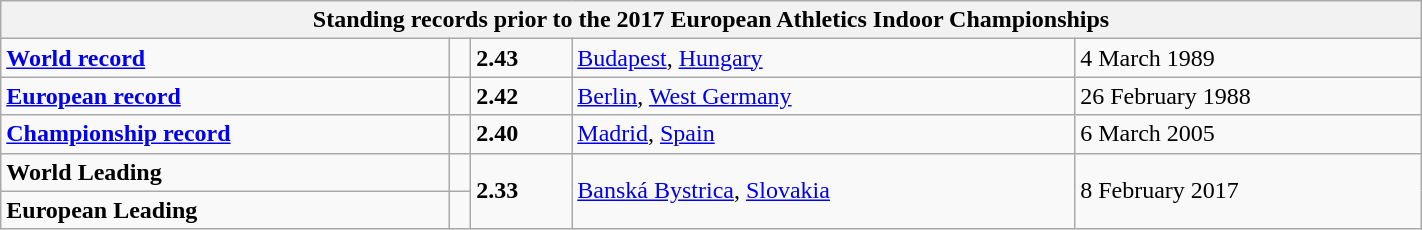<table class="wikitable" width=75%>
<tr>
<th colspan="5">Standing records prior to the 2017 European Athletics Indoor Championships</th>
</tr>
<tr>
<td><strong><a href='#'>World record</a></strong></td>
<td></td>
<td><strong>2.43</strong></td>
<td><a href='#'>Budapest</a>, <a href='#'>Hungary</a></td>
<td>4 March 1989</td>
</tr>
<tr>
<td><strong><a href='#'>European record</a></strong></td>
<td></td>
<td><strong>2.42</strong></td>
<td><a href='#'>Berlin</a>, <a href='#'>West Germany</a></td>
<td>26 February 1988</td>
</tr>
<tr>
<td><strong><a href='#'>Championship record</a></strong></td>
<td></td>
<td><strong>2.40</strong></td>
<td><a href='#'>Madrid</a>, <a href='#'>Spain</a></td>
<td>6 March 2005</td>
</tr>
<tr>
<td><strong>World Leading</strong></td>
<td><br></td>
<td rowspan=2><strong>2.33</strong></td>
<td rowspan=2><a href='#'>Banská Bystrica</a>, <a href='#'>Slovakia</a></td>
<td rowspan=2>8 February 2017</td>
</tr>
<tr>
<td><strong>European Leading</strong></td>
<td></td>
</tr>
</table>
